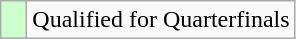<table class="wikitable">
<tr>
<td width=10px bgcolor=#ccffcc></td>
<td>Qualified for Quarterfinals</td>
</tr>
</table>
